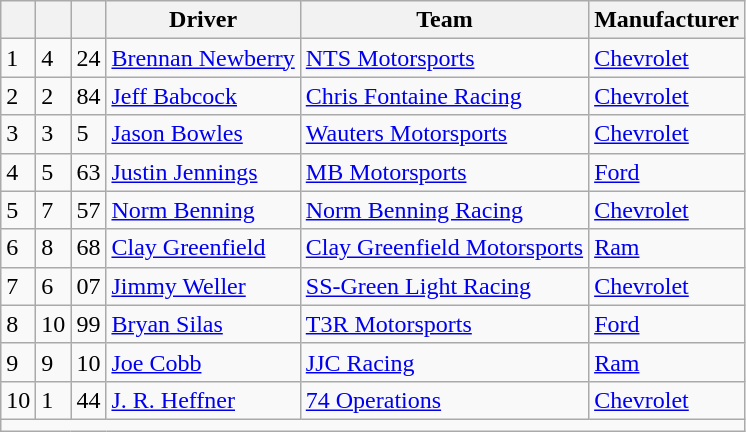<table class="wikitable sortable" border="1">
<tr>
<th scope="col"></th>
<th scope="col"></th>
<th scope="col"></th>
<th scope="col">Driver</th>
<th scope="col">Team</th>
<th scope="col">Manufacturer</th>
</tr>
<tr>
<td scope="row">1</td>
<td>4</td>
<td>24</td>
<td><a href='#'>Brennan Newberry</a></td>
<td><a href='#'>NTS Motorsports</a></td>
<td><a href='#'>Chevrolet</a></td>
</tr>
<tr>
<td scope="row">2</td>
<td>2</td>
<td>84</td>
<td><a href='#'>Jeff Babcock</a></td>
<td><a href='#'>Chris Fontaine Racing</a></td>
<td><a href='#'>Chevrolet</a></td>
</tr>
<tr>
<td scope="row">3</td>
<td>3</td>
<td>5</td>
<td><a href='#'>Jason Bowles</a></td>
<td><a href='#'>Wauters Motorsports</a></td>
<td><a href='#'>Chevrolet</a></td>
</tr>
<tr>
<td scope="row">4</td>
<td>5</td>
<td>63</td>
<td><a href='#'>Justin Jennings</a></td>
<td><a href='#'>MB Motorsports</a></td>
<td><a href='#'>Ford</a></td>
</tr>
<tr>
<td scope="row">5</td>
<td>7</td>
<td>57</td>
<td><a href='#'>Norm Benning</a></td>
<td><a href='#'>Norm Benning Racing</a></td>
<td><a href='#'>Chevrolet</a></td>
</tr>
<tr>
<td scope="row">6</td>
<td>8</td>
<td>68</td>
<td><a href='#'>Clay Greenfield</a></td>
<td><a href='#'>Clay Greenfield Motorsports</a></td>
<td><a href='#'>Ram</a></td>
</tr>
<tr>
<td scope="row">7</td>
<td>6</td>
<td>07</td>
<td><a href='#'>Jimmy Weller</a></td>
<td><a href='#'>SS-Green Light Racing</a></td>
<td><a href='#'>Chevrolet</a></td>
</tr>
<tr>
<td scope="row">8</td>
<td>10</td>
<td>99</td>
<td><a href='#'>Bryan Silas</a></td>
<td><a href='#'>T3R Motorsports</a></td>
<td><a href='#'>Ford</a></td>
</tr>
<tr>
<td scope="row">9</td>
<td>9</td>
<td>10</td>
<td><a href='#'>Joe Cobb</a></td>
<td><a href='#'>JJC Racing</a></td>
<td><a href='#'>Ram</a></td>
</tr>
<tr>
<td scope="row">10</td>
<td>1</td>
<td>44</td>
<td><a href='#'>J. R. Heffner</a></td>
<td><a href='#'>74 Operations</a></td>
<td><a href='#'>Chevrolet</a></td>
</tr>
<tr class="sortbottom">
<td colspan="7"></td>
</tr>
</table>
